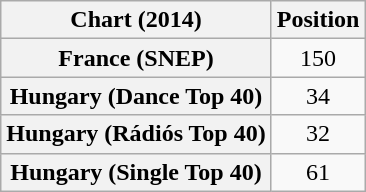<table class="wikitable sortable plainrowheaders">
<tr>
<th scope="col">Chart (2014)</th>
<th scope="col">Position</th>
</tr>
<tr>
<th scope="row">France (SNEP)</th>
<td style="text-align:center">150</td>
</tr>
<tr>
<th scope="row">Hungary (Dance Top 40)</th>
<td style="text-align:center">34</td>
</tr>
<tr>
<th scope="row">Hungary (Rádiós Top 40)</th>
<td style="text-align:center">32</td>
</tr>
<tr>
<th scope="row">Hungary (Single Top 40)</th>
<td style="text-align:center">61</td>
</tr>
</table>
